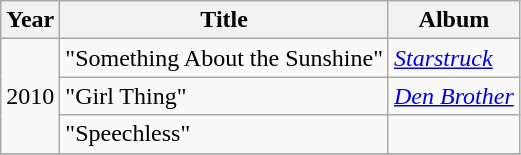<table class="wikitable">
<tr>
<th>Year</th>
<th>Title</th>
<th>Album</th>
</tr>
<tr>
<td rowspan="3">2010</td>
<td>"Something About the Sunshine"</td>
<td><em><a href='#'>Starstruck</a></em></td>
</tr>
<tr>
<td>"Girl Thing"</td>
<td><em><a href='#'>Den Brother</a></em></td>
</tr>
<tr>
<td>"Speechless"</td>
<td></td>
</tr>
<tr>
</tr>
</table>
